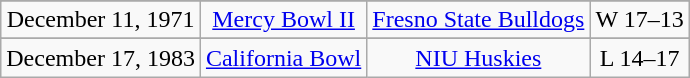<table class="wikitable">
<tr>
</tr>
<tr>
</tr>
<tr align=center>
<td>December 11, 1971</td>
<td><a href='#'>Mercy Bowl II</a></td>
<td><a href='#'>Fresno State Bulldogs</a></td>
<td>W 17–13</td>
</tr>
<tr style="background: #808080" align=center>
</tr>
<tr align=center>
<td>December 17, 1983</td>
<td><a href='#'>California Bowl</a></td>
<td><a href='#'>NIU Huskies</a></td>
<td>L 14–17</td>
</tr>
</table>
